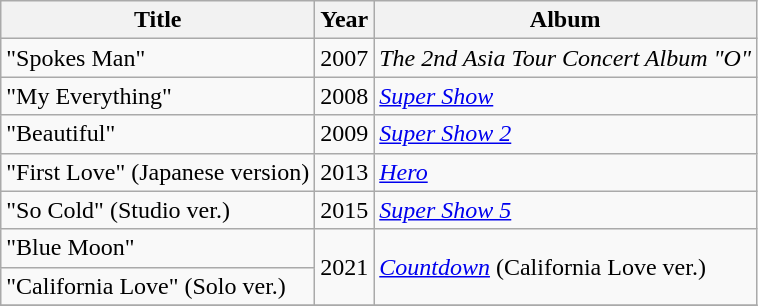<table class="wikitable plainrowheaders">
<tr>
<th scope="col">Title</th>
<th scope="col">Year</th>
<th scope="col">Album</th>
</tr>
<tr>
<td scope="row">"Spokes Man"</td>
<td>2007</td>
<td><em>The 2nd Asia Tour Concert Album "O"</em></td>
</tr>
<tr>
<td scope="row">"My Everything"</td>
<td>2008</td>
<td><em><a href='#'>Super Show</a></em></td>
</tr>
<tr>
<td scope="row">"Beautiful"</td>
<td>2009</td>
<td><em><a href='#'>Super Show 2</a></em></td>
</tr>
<tr>
<td scope="row">"First Love" (Japanese version)</td>
<td>2013</td>
<td><em><a href='#'>Hero</a></em></td>
</tr>
<tr>
<td scope="row">"So Cold" (Studio ver.)</td>
<td>2015</td>
<td><em><a href='#'>Super Show 5</a></em></td>
</tr>
<tr>
<td scope="row">"Blue Moon"</td>
<td rowspan="2">2021</td>
<td rowspan="2"><em><a href='#'>Countdown</a></em> (California Love ver.)</td>
</tr>
<tr>
<td scope="row">"California Love" (Solo ver.)</td>
</tr>
<tr>
</tr>
</table>
